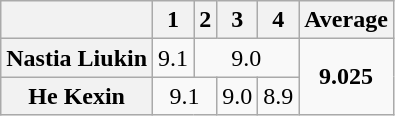<table class="wikitable" style="text-align:center;">
<tr>
<th></th>
<th>1</th>
<th>2</th>
<th>3</th>
<th>4</th>
<th>Average</th>
</tr>
<tr>
<th>Nastia Liukin</th>
<td>9.1</td>
<td colspan="3">9.0</td>
<td rowspan="2"><strong>9.025</strong></td>
</tr>
<tr>
<th>He Kexin</th>
<td colspan="2">9.1</td>
<td>9.0</td>
<td>8.9</td>
</tr>
</table>
